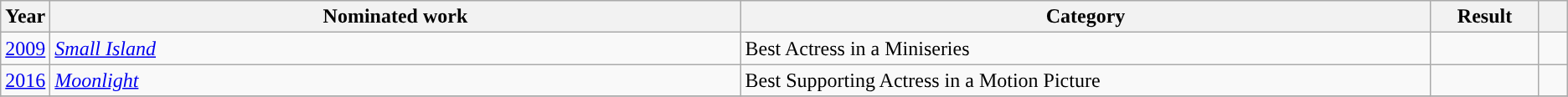<table class="wikitable">
<tr>
<th scope="col" style="width:1em;">Year</th>
<th scope="col" style="width:35em;">Nominated work</th>
<th scope="col" style="width:35em;">Category</th>
<th scope="col" style="width:5em;">Result</th>
<th scope="col" style="width:1em;"></th>
</tr>
<tr>
<td><a href='#'>2009</a></td>
<td><em><a href='#'>Small Island</a></em></td>
<td>Best Actress in a Miniseries</td>
<td></td>
<td></td>
</tr>
<tr>
<td><a href='#'>2016</a></td>
<td><em><a href='#'>Moonlight</a></em></td>
<td>Best Supporting Actress in a Motion Picture</td>
<td></td>
<td></td>
</tr>
<tr>
</tr>
</table>
